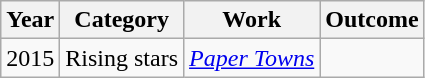<table class="wikitable Sortable">
<tr>
<th>Year</th>
<th>Category</th>
<th>Work</th>
<th>Outcome</th>
</tr>
<tr>
<td>2015</td>
<td>Rising stars</td>
<td rowspan="1"><em><a href='#'>Paper Towns</a></em></td>
<td></td>
</tr>
</table>
